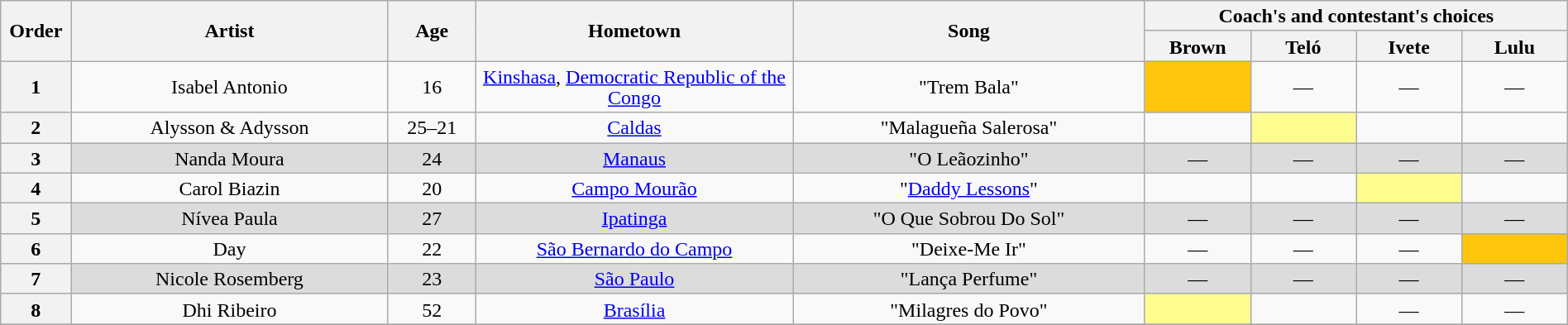<table class="wikitable" style="text-align:center; line-height:17px; width:100%;">
<tr>
<th scope="col" rowspan=2 width="04%">Order</th>
<th scope="col" rowspan=2 width="18%">Artist</th>
<th scope="col" rowspan=2 width="05%">Age</th>
<th scope="col" rowspan=2 width="18%">Hometown</th>
<th scope="col" rowspan=2 width="20%">Song</th>
<th scope="col" colspan=4 width="24%">Coach's and contestant's choices</th>
</tr>
<tr>
<th width="06%">Brown</th>
<th width="06%">Teló</th>
<th width="06%">Ivete</th>
<th width="06%">Lulu</th>
</tr>
<tr>
<th>1</th>
<td>Isabel Antonio</td>
<td>16</td>
<td><a href='#'>Kinshasa</a>, <a href='#'>Democratic Republic of the Congo</a></td>
<td>"Trem Bala"</td>
<td bgcolor=FFC40C><strong></strong></td>
<td>—</td>
<td>—</td>
<td>—</td>
</tr>
<tr>
<th>2</th>
<td>Alysson & Adysson</td>
<td>25–21</td>
<td><a href='#'>Caldas</a></td>
<td>"Malagueña Salerosa"</td>
<td><strong></strong></td>
<td bgcolor=FDFC8F><strong></strong></td>
<td><strong></strong></td>
<td><strong></strong></td>
</tr>
<tr bgcolor=DCDCDC>
<th>3</th>
<td>Nanda Moura</td>
<td>24</td>
<td><a href='#'>Manaus</a></td>
<td>"O Leãozinho"</td>
<td>—</td>
<td>—</td>
<td>—</td>
<td>—</td>
</tr>
<tr>
<th>4</th>
<td>Carol Biazin</td>
<td>20</td>
<td><a href='#'>Campo Mourão</a></td>
<td>"<a href='#'>Daddy Lessons</a>"</td>
<td><strong></strong></td>
<td><strong></strong></td>
<td bgcolor=FDFC8F><strong></strong></td>
<td><strong></strong></td>
</tr>
<tr bgcolor=DCDCDC>
<th>5</th>
<td>Nívea Paula</td>
<td>27</td>
<td><a href='#'>Ipatinga</a></td>
<td>"O Que Sobrou Do Sol"</td>
<td>—</td>
<td>—</td>
<td>—</td>
<td>—</td>
</tr>
<tr>
<th>6</th>
<td>Day</td>
<td>22</td>
<td><a href='#'>São Bernardo do Campo</a></td>
<td>"Deixe-Me Ir"</td>
<td>—</td>
<td>—</td>
<td>—</td>
<td bgcolor=FFC40C><strong></strong></td>
</tr>
<tr bgcolor=DCDCDC>
<th>7</th>
<td>Nicole Rosemberg</td>
<td>23</td>
<td><a href='#'>São Paulo</a></td>
<td>"Lança Perfume"</td>
<td>—</td>
<td>—</td>
<td>—</td>
<td>—</td>
</tr>
<tr>
<th>8</th>
<td>Dhi Ribeiro</td>
<td>52</td>
<td><a href='#'>Brasília</a></td>
<td>"Milagres do Povo"</td>
<td bgcolor=FDFC8F><strong></strong></td>
<td><strong></strong></td>
<td>—</td>
<td>—</td>
</tr>
<tr>
</tr>
</table>
